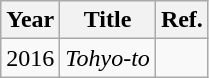<table class="wikitable">
<tr>
<th>Year</th>
<th>Title</th>
<th>Ref.</th>
</tr>
<tr>
<td>2016</td>
<td><em>Tohyo-to</em></td>
<td></td>
</tr>
</table>
